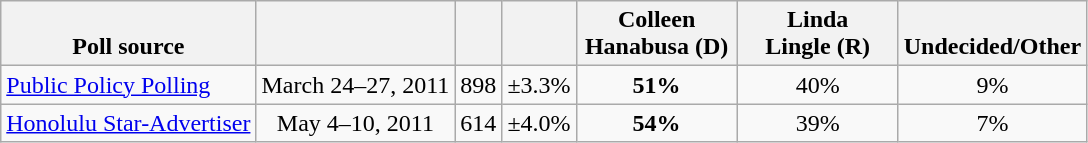<table class="wikitable" style="text-align:center">
<tr valign= bottom>
<th>Poll source</th>
<th></th>
<th></th>
<th></th>
<th style="width:100px;">Colleen<br>Hanabusa (D)</th>
<th style="width:100px;">Linda<br>Lingle (R)</th>
<th>Undecided/Other</th>
</tr>
<tr>
<td align=left><a href='#'>Public Policy Polling</a></td>
<td>March 24–27, 2011</td>
<td>898</td>
<td>±3.3%</td>
<td><strong>51%</strong></td>
<td>40%</td>
<td>9%</td>
</tr>
<tr>
<td align=left><a href='#'>Honolulu Star-Advertiser</a></td>
<td>May 4–10, 2011</td>
<td>614</td>
<td>±4.0%</td>
<td><strong>54%</strong></td>
<td>39%</td>
<td>7%</td>
</tr>
</table>
